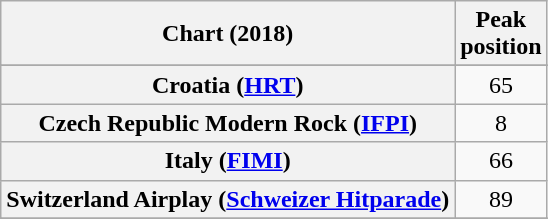<table class="wikitable plainrowheaders sortable" style="text-align:center">
<tr>
<th>Chart (2018)</th>
<th>Peak<br>position</th>
</tr>
<tr>
</tr>
<tr>
<th scope="row">Croatia (<a href='#'>HRT</a>)</th>
<td>65</td>
</tr>
<tr>
<th scope="row">Czech Republic Modern Rock (<a href='#'>IFPI</a>)</th>
<td>8</td>
</tr>
<tr>
<th scope="row">Italy (<a href='#'>FIMI</a>)</th>
<td>66</td>
</tr>
<tr>
<th scope="row">Switzerland Airplay (<a href='#'>Schweizer Hitparade</a>)</th>
<td>89</td>
</tr>
<tr>
</tr>
<tr>
</tr>
</table>
